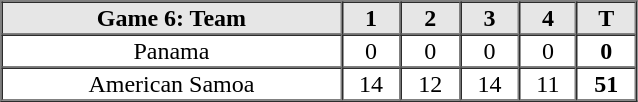<table border=1 cellspacing=0 width=425 style="margin-left:3em;">
<tr style="text-align:center; background-color:#e6e6e6;">
<th>Game 6: Team</th>
<th>1</th>
<th>2</th>
<th>3</th>
<th>4</th>
<th>T</th>
</tr>
<tr style="text-align:center">
<td> Panama</td>
<td>0</td>
<td>0</td>
<td>0</td>
<td>0</td>
<th>0</th>
</tr>
<tr style="text-align:center">
<td> American Samoa</td>
<td>14</td>
<td>12</td>
<td>14</td>
<td>11</td>
<th>51</th>
</tr>
</table>
